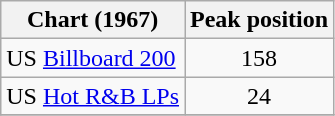<table class="wikitable">
<tr>
<th>Chart (1967)</th>
<th>Peak position</th>
</tr>
<tr>
<td>US <a href='#'>Billboard 200</a></td>
<td style="text-align:center;">158</td>
</tr>
<tr>
<td>US <a href='#'>Hot R&B LPs</a></td>
<td style="text-align:center;">24</td>
</tr>
<tr>
</tr>
</table>
